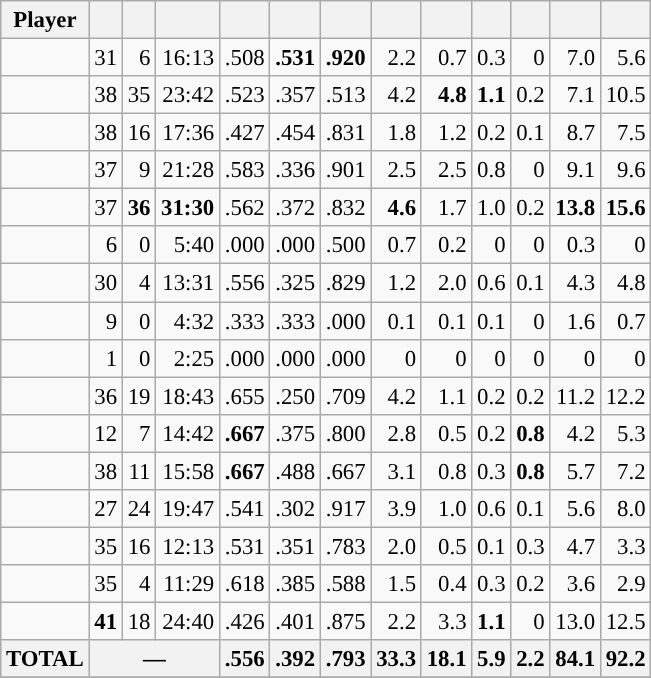<table class="wikitable sortable" style="font-size:95%; text-align:right;">
<tr>
<th>Player</th>
<th></th>
<th></th>
<th></th>
<th></th>
<th></th>
<th></th>
<th></th>
<th></th>
<th></th>
<th></th>
<th></th>
<th></th>
</tr>
<tr>
<td></td>
<td>31</td>
<td>6</td>
<td>16:13</td>
<td>.508</td>
<td><strong>.531</strong></td>
<td><strong>.920</strong></td>
<td>2.2</td>
<td>0.7</td>
<td>0.3</td>
<td>0</td>
<td>7.0</td>
<td>5.6</td>
</tr>
<tr>
<td></td>
<td>38</td>
<td>35</td>
<td>23:42</td>
<td>.523</td>
<td>.357</td>
<td>.513</td>
<td>4.2</td>
<td><strong>4.8</strong></td>
<td><strong>1.1</strong></td>
<td>0.2</td>
<td>7.1</td>
<td>10.5</td>
</tr>
<tr>
<td></td>
<td>38</td>
<td>16</td>
<td>17:36</td>
<td>.427</td>
<td>.454</td>
<td>.831</td>
<td>1.8</td>
<td>1.2</td>
<td>0.2</td>
<td>0.1</td>
<td>8.7</td>
<td>7.5</td>
</tr>
<tr>
<td></td>
<td>37</td>
<td>9</td>
<td>21:28</td>
<td>.583</td>
<td>.336</td>
<td>.901</td>
<td>2.5</td>
<td>2.5</td>
<td>0.8</td>
<td>0</td>
<td>9.1</td>
<td>9.6</td>
</tr>
<tr>
<td></td>
<td>37</td>
<td><strong>36</strong></td>
<td><strong>31:30</strong></td>
<td>.562</td>
<td>.372</td>
<td>.832</td>
<td><strong>4.6</strong></td>
<td>1.7</td>
<td>1.0</td>
<td>0.2</td>
<td><strong>13.8</strong></td>
<td><strong>15.6</strong></td>
</tr>
<tr>
<td></td>
<td>6</td>
<td>0</td>
<td>5:40</td>
<td>.000</td>
<td>.000</td>
<td>.500</td>
<td>0.7</td>
<td>0.2</td>
<td>0</td>
<td>0</td>
<td>0.3</td>
<td>0</td>
</tr>
<tr>
<td></td>
<td>30</td>
<td>4</td>
<td>13:31</td>
<td>.556</td>
<td>.325</td>
<td>.829</td>
<td>1.2</td>
<td>2.0</td>
<td>0.6</td>
<td>0.1</td>
<td>4.3</td>
<td>4.8</td>
</tr>
<tr>
<td></td>
<td>9</td>
<td>0</td>
<td>4:32</td>
<td>.333</td>
<td>.333</td>
<td>.000</td>
<td>0.1</td>
<td>0.1</td>
<td>0.1</td>
<td>0</td>
<td>1.6</td>
<td>0.7</td>
</tr>
<tr>
<td></td>
<td>1</td>
<td>0</td>
<td>2:25</td>
<td>.000</td>
<td>.000</td>
<td>.000</td>
<td>0</td>
<td>0</td>
<td>0</td>
<td>0</td>
<td>0</td>
<td>0</td>
</tr>
<tr>
<td></td>
<td>36</td>
<td>19</td>
<td>18:43</td>
<td>.655</td>
<td>.250</td>
<td>.709</td>
<td>4.2</td>
<td>1.1</td>
<td>0.2</td>
<td>0.2</td>
<td>11.2</td>
<td>12.2</td>
</tr>
<tr>
<td></td>
<td>12</td>
<td>7</td>
<td>14:42</td>
<td><strong>.667</strong></td>
<td>.375</td>
<td>.800</td>
<td>2.8</td>
<td>0.5</td>
<td>0.2</td>
<td><strong>0.8</strong></td>
<td>4.2</td>
<td>5.3</td>
</tr>
<tr>
<td></td>
<td>38</td>
<td>11</td>
<td>15:58</td>
<td><strong>.667</strong></td>
<td>.488</td>
<td>.667</td>
<td>3.1</td>
<td>0.8</td>
<td>0.3</td>
<td><strong>0.8</strong></td>
<td>5.7</td>
<td>7.2</td>
</tr>
<tr>
<td></td>
<td>27</td>
<td>24</td>
<td>19:47</td>
<td>.541</td>
<td>.302</td>
<td>.917</td>
<td>3.9</td>
<td>1.0</td>
<td>0.6</td>
<td>0.1</td>
<td>5.6</td>
<td>8.0</td>
</tr>
<tr>
<td></td>
<td>35</td>
<td>16</td>
<td>12:13</td>
<td>.531</td>
<td>.351</td>
<td>.783</td>
<td>2.0</td>
<td>0.5</td>
<td>0.1</td>
<td>0.3</td>
<td>4.7</td>
<td>3.3</td>
</tr>
<tr>
<td></td>
<td>35</td>
<td>4</td>
<td>11:29</td>
<td>.618</td>
<td>.385</td>
<td>.588</td>
<td>1.5</td>
<td>0.4</td>
<td>0.3</td>
<td>0.2</td>
<td>3.6</td>
<td>2.9</td>
</tr>
<tr>
<td></td>
<td><strong>41</strong></td>
<td>18</td>
<td>24:40</td>
<td>.426</td>
<td>.401</td>
<td>.875</td>
<td>2.2</td>
<td>3.3</td>
<td><strong>1.1</strong></td>
<td>0</td>
<td>13.0</td>
<td>12.5</td>
</tr>
<tr>
<th align=center><strong>TOTAL</strong></th>
<th colspan=3>—</th>
<th>.556</th>
<th>.392</th>
<th>.793</th>
<th>33.3</th>
<th>18.1</th>
<th>5.9</th>
<th>2.2</th>
<th>84.1</th>
<th>92.2</th>
</tr>
<tr>
</tr>
</table>
